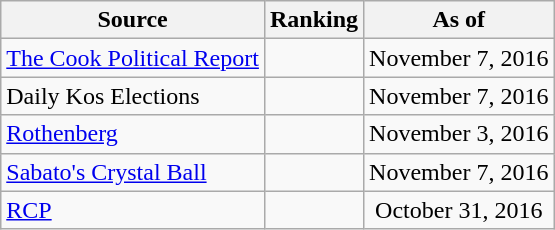<table class="wikitable" style="text-align:center">
<tr>
<th>Source</th>
<th>Ranking</th>
<th>As of</th>
</tr>
<tr>
<td align=left><a href='#'>The Cook Political Report</a></td>
<td></td>
<td>November 7, 2016</td>
</tr>
<tr>
<td align=left>Daily Kos Elections</td>
<td></td>
<td>November 7, 2016</td>
</tr>
<tr>
<td align=left><a href='#'>Rothenberg</a></td>
<td></td>
<td>November 3, 2016</td>
</tr>
<tr>
<td align=left><a href='#'>Sabato's Crystal Ball</a></td>
<td></td>
<td>November 7, 2016</td>
</tr>
<tr>
<td align="left"><a href='#'>RCP</a></td>
<td></td>
<td>October 31, 2016</td>
</tr>
</table>
